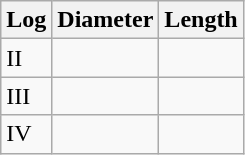<table class="wikitable sortable">
<tr>
<th>Log</th>
<th>Diameter</th>
<th>Length</th>
</tr>
<tr>
<td>II</td>
<td></td>
<td></td>
</tr>
<tr>
<td>III</td>
<td></td>
<td></td>
</tr>
<tr>
<td>IV</td>
<td></td>
<td></td>
</tr>
</table>
